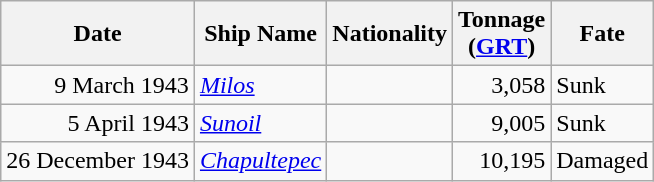<table class="wikitable sortable">
<tr>
<th>Date</th>
<th>Ship Name</th>
<th>Nationality</th>
<th>Tonnage<br>(<a href='#'>GRT</a>)</th>
<th>Fate</th>
</tr>
<tr>
<td align="right">9 March 1943</td>
<td align="left"><a href='#'><em>Milos</em></a></td>
<td align="left"></td>
<td align="right">3,058</td>
<td align="left">Sunk</td>
</tr>
<tr>
<td align="right">5 April 1943</td>
<td align="left"><a href='#'><em>Sunoil</em></a></td>
<td align="left"></td>
<td align="right">9,005</td>
<td align="left">Sunk</td>
</tr>
<tr>
<td align="right">26 December 1943</td>
<td align="left"><a href='#'><em>Chapultepec</em></a></td>
<td align="left"></td>
<td align="right">10,195</td>
<td align="left">Damaged</td>
</tr>
</table>
